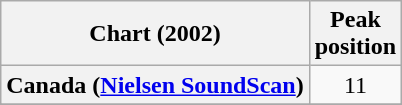<table class="wikitable plainrowheaders sortable">
<tr>
<th scope="col">Chart (2002)</th>
<th scope="col">Peak<br>position</th>
</tr>
<tr>
<th scope="row">Canada (<a href='#'>Nielsen SoundScan</a>)</th>
<td align="center">11</td>
</tr>
<tr>
</tr>
<tr>
</tr>
<tr>
</tr>
<tr>
</tr>
<tr>
</tr>
</table>
